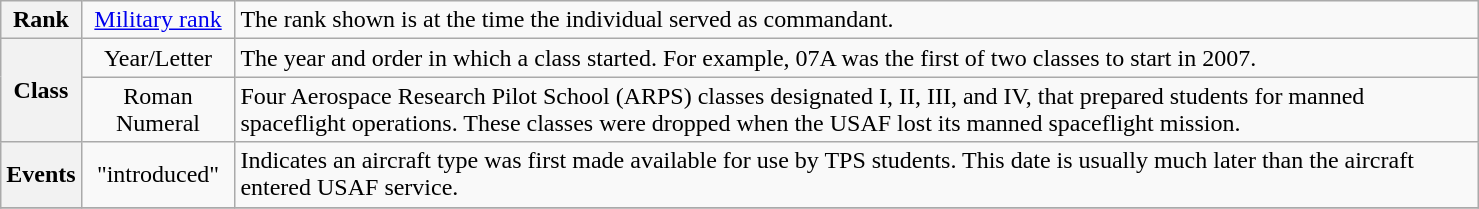<table class="wikitable" style="width:78%;">
<tr>
<th rowspan="1"><strong>Rank</strong></th>
<td align="center"><a href='#'>Military rank</a></td>
<td>The rank shown is at the time the individual served as commandant.</td>
</tr>
<tr>
<th rowspan="2"><strong>Class</strong></th>
<td align="center">Year/Letter</td>
<td>The year and order in which a class started. For example, 07A was the first of two classes to start in 2007.</td>
</tr>
<tr>
<td align="center">Roman Numeral</td>
<td>Four Aerospace Research Pilot School (ARPS) classes designated I, II, III, and IV, that prepared students for manned spaceflight operations. These classes were dropped when the USAF lost its manned spaceflight mission.</td>
</tr>
<tr>
<th rowspan="1"><strong>Events</strong></th>
<td align="center">"introduced"</td>
<td>Indicates an aircraft type was first made available for use by TPS students. This date is usually much later than the aircraft entered USAF service.</td>
</tr>
<tr>
</tr>
</table>
